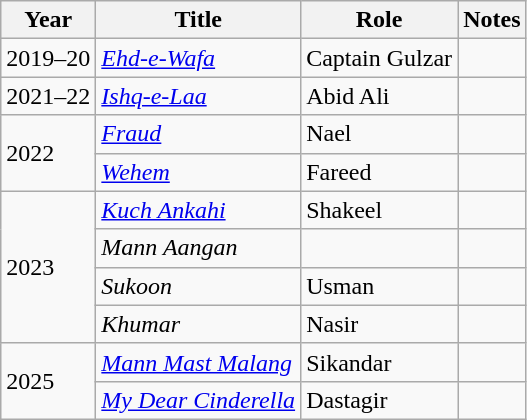<table class="wikitable">
<tr>
<th>Year</th>
<th>Title</th>
<th>Role</th>
<th>Notes</th>
</tr>
<tr>
<td>2019–20</td>
<td><em><a href='#'>Ehd-e-Wafa</a></em></td>
<td>Captain Gulzar</td>
<td></td>
</tr>
<tr>
<td>2021–22</td>
<td><em> <a href='#'>Ishq-e-Laa</a></em></td>
<td>Abid Ali</td>
<td></td>
</tr>
<tr>
<td rowspan="2">2022</td>
<td><em><a href='#'>Fraud</a></em></td>
<td>Nael</td>
<td></td>
</tr>
<tr>
<td><em><a href='#'>Wehem</a></em></td>
<td>Fareed</td>
<td></td>
</tr>
<tr>
<td rowspan="4">2023</td>
<td><em><a href='#'>Kuch Ankahi</a></em></td>
<td>Shakeel</td>
<td></td>
</tr>
<tr>
<td><em>Mann Aangan</em></td>
<td></td>
<td></td>
</tr>
<tr>
<td><em>Sukoon</em></td>
<td>Usman</td>
<td></td>
</tr>
<tr>
<td><em>Khumar</em></td>
<td>Nasir</td>
<td></td>
</tr>
<tr>
<td rowspan="2">2025</td>
<td><em><a href='#'>Mann Mast Malang</a></em></td>
<td>Sikandar</td>
<td></td>
</tr>
<tr>
<td><em><a href='#'>My Dear Cinderella</a></em></td>
<td>Dastagir</td>
<td></td>
</tr>
</table>
